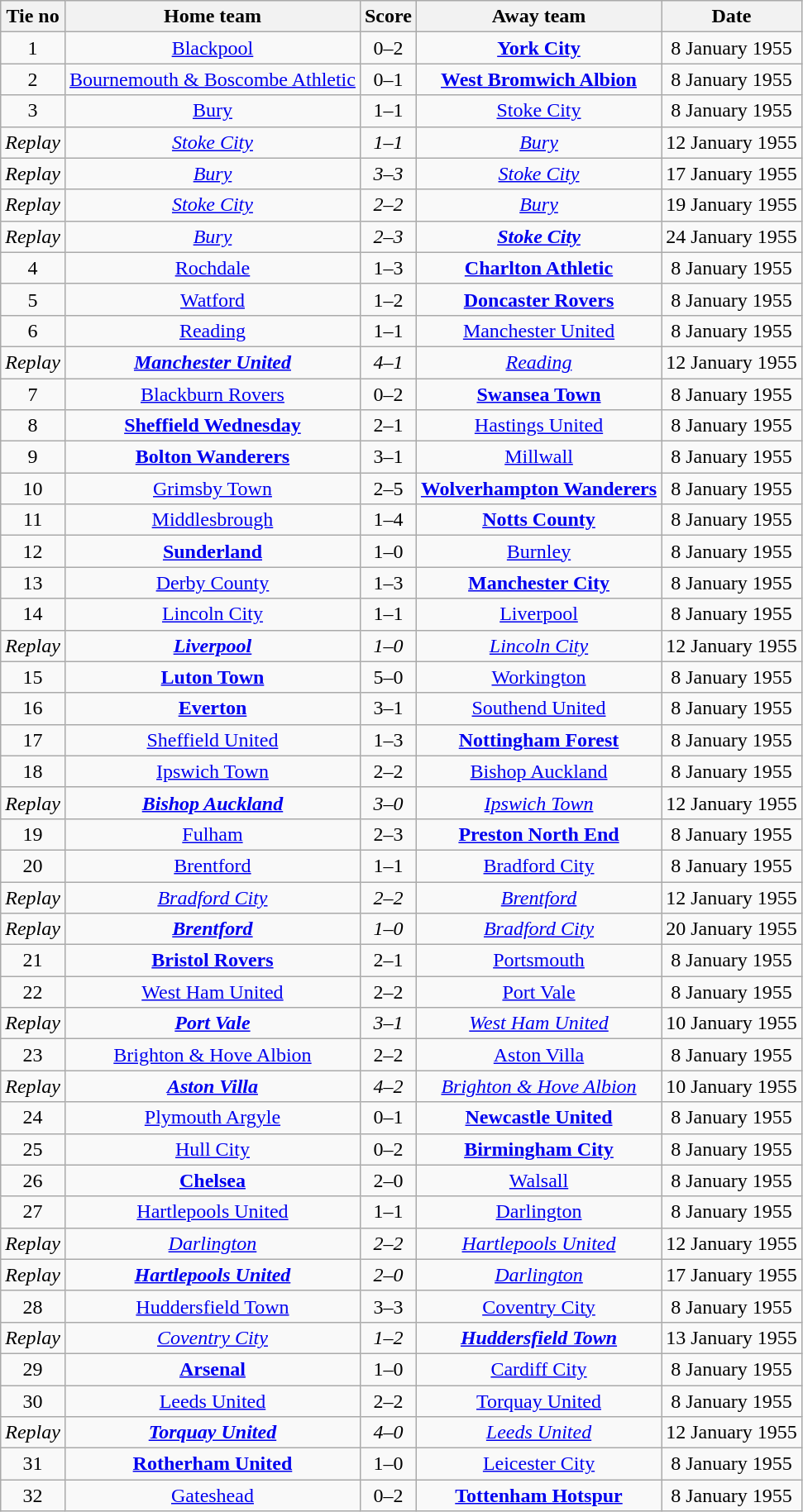<table class="wikitable" style="text-align: center">
<tr>
<th>Tie no</th>
<th>Home team</th>
<th>Score</th>
<th>Away team</th>
<th>Date</th>
</tr>
<tr>
<td>1</td>
<td><a href='#'>Blackpool</a></td>
<td>0–2</td>
<td><strong><a href='#'>York City</a></strong></td>
<td>8 January 1955</td>
</tr>
<tr>
<td>2</td>
<td><a href='#'>Bournemouth & Boscombe Athletic</a></td>
<td>0–1</td>
<td><strong><a href='#'>West Bromwich Albion</a></strong></td>
<td>8 January 1955</td>
</tr>
<tr>
<td>3</td>
<td><a href='#'>Bury</a></td>
<td>1–1</td>
<td><a href='#'>Stoke City</a></td>
<td>8 January 1955</td>
</tr>
<tr>
<td><em>Replay</em></td>
<td><em><a href='#'>Stoke City</a></em></td>
<td><em>1–1</em></td>
<td><em><a href='#'>Bury</a></em></td>
<td>12 January 1955</td>
</tr>
<tr>
<td><em>Replay</em></td>
<td><em><a href='#'>Bury</a></em></td>
<td><em>3–3</em></td>
<td><em><a href='#'>Stoke City</a></em></td>
<td>17 January 1955</td>
</tr>
<tr>
<td><em>Replay</em></td>
<td><em><a href='#'>Stoke City</a></em></td>
<td><em>2–2</em></td>
<td><em><a href='#'>Bury</a></em></td>
<td>19 January 1955</td>
</tr>
<tr>
<td><em>Replay</em></td>
<td><em><a href='#'>Bury</a></em></td>
<td><em>2–3</em></td>
<td><strong><em><a href='#'>Stoke City</a></em></strong></td>
<td>24 January 1955</td>
</tr>
<tr>
<td>4</td>
<td><a href='#'>Rochdale</a></td>
<td>1–3</td>
<td><strong><a href='#'>Charlton Athletic</a></strong></td>
<td>8 January 1955</td>
</tr>
<tr>
<td>5</td>
<td><a href='#'>Watford</a></td>
<td>1–2</td>
<td><strong><a href='#'>Doncaster Rovers</a></strong></td>
<td>8 January 1955</td>
</tr>
<tr>
<td>6</td>
<td><a href='#'>Reading</a></td>
<td>1–1</td>
<td><a href='#'>Manchester United</a></td>
<td>8 January 1955</td>
</tr>
<tr>
<td><em>Replay</em></td>
<td><strong><em><a href='#'>Manchester United</a></em></strong></td>
<td><em>4–1</em></td>
<td><em><a href='#'>Reading</a></em></td>
<td>12 January 1955</td>
</tr>
<tr>
<td>7</td>
<td><a href='#'>Blackburn Rovers</a></td>
<td>0–2</td>
<td><strong><a href='#'>Swansea Town</a></strong></td>
<td>8 January 1955</td>
</tr>
<tr>
<td>8</td>
<td><strong><a href='#'>Sheffield Wednesday</a></strong></td>
<td>2–1</td>
<td><a href='#'>Hastings United</a></td>
<td>8 January 1955</td>
</tr>
<tr>
<td>9</td>
<td><strong><a href='#'>Bolton Wanderers</a></strong></td>
<td>3–1</td>
<td><a href='#'>Millwall</a></td>
<td>8 January 1955</td>
</tr>
<tr>
<td>10</td>
<td><a href='#'>Grimsby Town</a></td>
<td>2–5</td>
<td><strong><a href='#'>Wolverhampton Wanderers</a></strong></td>
<td>8 January 1955</td>
</tr>
<tr>
<td>11</td>
<td><a href='#'>Middlesbrough</a></td>
<td>1–4</td>
<td><strong><a href='#'>Notts County</a></strong></td>
<td>8 January 1955</td>
</tr>
<tr>
<td>12</td>
<td><strong><a href='#'>Sunderland</a></strong></td>
<td>1–0</td>
<td><a href='#'>Burnley</a></td>
<td>8 January 1955</td>
</tr>
<tr>
<td>13</td>
<td><a href='#'>Derby County</a></td>
<td>1–3</td>
<td><strong><a href='#'>Manchester City</a></strong></td>
<td>8 January 1955</td>
</tr>
<tr>
<td>14</td>
<td><a href='#'>Lincoln City</a></td>
<td>1–1</td>
<td><a href='#'>Liverpool</a></td>
<td>8 January 1955</td>
</tr>
<tr>
<td><em>Replay</em></td>
<td><strong><em><a href='#'>Liverpool</a></em></strong></td>
<td><em>1–0</em></td>
<td><em><a href='#'>Lincoln City</a></em></td>
<td>12 January 1955</td>
</tr>
<tr>
<td>15</td>
<td><strong><a href='#'>Luton Town</a></strong></td>
<td>5–0</td>
<td><a href='#'>Workington</a></td>
<td>8 January 1955</td>
</tr>
<tr>
<td>16</td>
<td><strong><a href='#'>Everton</a></strong></td>
<td>3–1</td>
<td><a href='#'>Southend United</a></td>
<td>8 January 1955</td>
</tr>
<tr>
<td>17</td>
<td><a href='#'>Sheffield United</a></td>
<td>1–3</td>
<td><strong><a href='#'>Nottingham Forest</a></strong></td>
<td>8 January 1955</td>
</tr>
<tr>
<td>18</td>
<td><a href='#'>Ipswich Town</a></td>
<td>2–2</td>
<td><a href='#'>Bishop Auckland</a></td>
<td>8 January 1955</td>
</tr>
<tr>
<td><em>Replay</em></td>
<td><strong><em><a href='#'>Bishop Auckland</a></em></strong></td>
<td><em>3–0</em></td>
<td><em><a href='#'>Ipswich Town</a></em></td>
<td>12 January 1955</td>
</tr>
<tr>
<td>19</td>
<td><a href='#'>Fulham</a></td>
<td>2–3</td>
<td><strong><a href='#'>Preston North End</a></strong></td>
<td>8 January 1955</td>
</tr>
<tr>
<td>20</td>
<td><a href='#'>Brentford</a></td>
<td>1–1</td>
<td><a href='#'>Bradford City</a></td>
<td>8 January 1955</td>
</tr>
<tr>
<td><em>Replay</em></td>
<td><em><a href='#'>Bradford City</a></em></td>
<td><em>2–2</em></td>
<td><em><a href='#'>Brentford</a></em></td>
<td>12 January 1955</td>
</tr>
<tr>
<td><em>Replay</em></td>
<td><strong><em><a href='#'>Brentford</a></em></strong></td>
<td><em>1–0</em></td>
<td><em><a href='#'>Bradford City</a></em></td>
<td>20 January 1955</td>
</tr>
<tr>
<td>21</td>
<td><strong><a href='#'>Bristol Rovers</a></strong></td>
<td>2–1</td>
<td><a href='#'>Portsmouth</a></td>
<td>8 January 1955</td>
</tr>
<tr>
<td>22</td>
<td><a href='#'>West Ham United</a></td>
<td>2–2</td>
<td><a href='#'>Port Vale</a></td>
<td>8 January 1955</td>
</tr>
<tr>
<td><em>Replay</em></td>
<td><strong><em><a href='#'>Port Vale</a></em></strong></td>
<td><em>3–1</em></td>
<td><em><a href='#'>West Ham United</a></em></td>
<td>10 January 1955</td>
</tr>
<tr>
<td>23</td>
<td><a href='#'>Brighton & Hove Albion</a></td>
<td>2–2</td>
<td><a href='#'>Aston Villa</a></td>
<td>8 January 1955</td>
</tr>
<tr>
<td><em>Replay</em></td>
<td><strong><em><a href='#'>Aston Villa</a></em></strong></td>
<td><em>4–2</em></td>
<td><em><a href='#'>Brighton & Hove Albion</a></em></td>
<td>10 January 1955</td>
</tr>
<tr>
<td>24</td>
<td><a href='#'>Plymouth Argyle</a></td>
<td>0–1</td>
<td><strong><a href='#'>Newcastle United</a></strong></td>
<td>8 January 1955</td>
</tr>
<tr>
<td>25</td>
<td><a href='#'>Hull City</a></td>
<td>0–2</td>
<td><strong><a href='#'>Birmingham City</a></strong></td>
<td>8 January 1955</td>
</tr>
<tr>
<td>26</td>
<td><strong><a href='#'>Chelsea</a></strong></td>
<td>2–0</td>
<td><a href='#'>Walsall</a></td>
<td>8 January 1955</td>
</tr>
<tr>
<td>27</td>
<td><a href='#'>Hartlepools United</a></td>
<td>1–1</td>
<td><a href='#'>Darlington</a></td>
<td>8 January 1955</td>
</tr>
<tr>
<td><em>Replay</em></td>
<td><em><a href='#'>Darlington</a></em></td>
<td><em>2–2</em></td>
<td><em><a href='#'>Hartlepools United</a></em></td>
<td>12 January 1955</td>
</tr>
<tr>
<td><em>Replay</em></td>
<td><strong><em><a href='#'>Hartlepools United</a></em></strong></td>
<td><em>2–0</em></td>
<td><em><a href='#'>Darlington</a></em></td>
<td>17 January 1955</td>
</tr>
<tr>
<td>28</td>
<td><a href='#'>Huddersfield Town</a></td>
<td>3–3</td>
<td><a href='#'>Coventry City</a></td>
<td>8 January 1955</td>
</tr>
<tr>
<td><em>Replay</em></td>
<td><em><a href='#'>Coventry City</a></em></td>
<td><em>1–2</em></td>
<td><strong><em><a href='#'>Huddersfield Town</a></em></strong></td>
<td>13 January 1955</td>
</tr>
<tr>
<td>29</td>
<td><strong><a href='#'>Arsenal</a></strong></td>
<td>1–0</td>
<td><a href='#'>Cardiff City</a></td>
<td>8 January 1955</td>
</tr>
<tr>
<td>30</td>
<td><a href='#'>Leeds United</a></td>
<td>2–2</td>
<td><a href='#'>Torquay United</a></td>
<td>8 January 1955</td>
</tr>
<tr>
<td><em>Replay</em></td>
<td><strong><em><a href='#'>Torquay United</a></em></strong></td>
<td><em>4–0</em></td>
<td><em><a href='#'>Leeds United</a></em></td>
<td>12 January 1955</td>
</tr>
<tr>
<td>31</td>
<td><strong><a href='#'>Rotherham United</a></strong></td>
<td>1–0</td>
<td><a href='#'>Leicester City</a></td>
<td>8 January 1955</td>
</tr>
<tr>
<td>32</td>
<td><a href='#'>Gateshead</a></td>
<td>0–2</td>
<td><strong><a href='#'>Tottenham Hotspur</a></strong></td>
<td>8 January 1955</td>
</tr>
</table>
